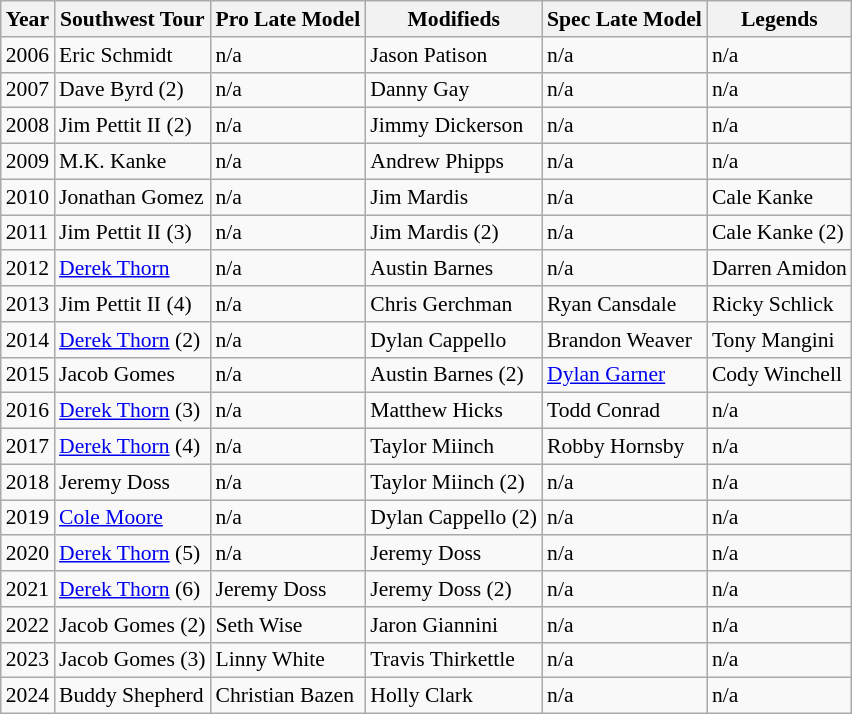<table class="wikitable" style="font-size:90%;">
<tr>
<th>Year</th>
<th>Southwest Tour</th>
<th>Pro Late Model</th>
<th>Modifieds</th>
<th>Spec Late Model</th>
<th>Legends</th>
</tr>
<tr>
<td>2006</td>
<td>Eric Schmidt</td>
<td>n/a</td>
<td>Jason Patison</td>
<td>n/a</td>
<td>n/a</td>
</tr>
<tr>
<td>2007</td>
<td>Dave Byrd (2)</td>
<td>n/a</td>
<td>Danny Gay</td>
<td>n/a</td>
<td>n/a</td>
</tr>
<tr>
<td>2008</td>
<td>Jim Pettit II (2)</td>
<td>n/a</td>
<td>Jimmy Dickerson</td>
<td>n/a</td>
<td>n/a</td>
</tr>
<tr>
<td>2009</td>
<td>M.K. Kanke</td>
<td>n/a</td>
<td>Andrew Phipps</td>
<td>n/a</td>
<td>n/a</td>
</tr>
<tr>
<td>2010</td>
<td>Jonathan Gomez</td>
<td>n/a</td>
<td>Jim Mardis</td>
<td>n/a</td>
<td>Cale Kanke</td>
</tr>
<tr>
<td>2011</td>
<td>Jim Pettit II (3)</td>
<td>n/a</td>
<td>Jim Mardis (2)</td>
<td>n/a</td>
<td>Cale Kanke (2)</td>
</tr>
<tr>
<td>2012</td>
<td><a href='#'>Derek Thorn</a></td>
<td>n/a</td>
<td>Austin Barnes</td>
<td>n/a</td>
<td>Darren Amidon</td>
</tr>
<tr>
<td>2013</td>
<td>Jim Pettit II (4)</td>
<td>n/a</td>
<td>Chris Gerchman</td>
<td>Ryan Cansdale</td>
<td>Ricky Schlick</td>
</tr>
<tr>
<td>2014</td>
<td><a href='#'>Derek Thorn</a> (2)</td>
<td>n/a</td>
<td>Dylan Cappello</td>
<td>Brandon Weaver</td>
<td>Tony Mangini</td>
</tr>
<tr>
<td>2015</td>
<td>Jacob Gomes</td>
<td>n/a</td>
<td>Austin Barnes (2)</td>
<td><a href='#'>Dylan Garner</a></td>
<td>Cody Winchell</td>
</tr>
<tr>
<td>2016</td>
<td><a href='#'>Derek Thorn</a> (3)</td>
<td>n/a</td>
<td>Matthew Hicks</td>
<td>Todd Conrad</td>
<td>n/a</td>
</tr>
<tr>
<td>2017</td>
<td><a href='#'>Derek Thorn</a> (4)</td>
<td>n/a</td>
<td>Taylor Miinch</td>
<td>Robby Hornsby</td>
<td>n/a</td>
</tr>
<tr>
<td>2018</td>
<td>Jeremy Doss</td>
<td>n/a</td>
<td>Taylor Miinch (2)</td>
<td>n/a</td>
<td>n/a</td>
</tr>
<tr>
<td>2019</td>
<td><a href='#'>Cole Moore</a></td>
<td>n/a</td>
<td>Dylan Cappello (2)</td>
<td>n/a</td>
<td>n/a</td>
</tr>
<tr>
<td>2020</td>
<td><a href='#'>Derek Thorn</a> (5)</td>
<td>n/a</td>
<td>Jeremy Doss</td>
<td>n/a</td>
<td>n/a</td>
</tr>
<tr>
<td>2021</td>
<td><a href='#'>Derek Thorn</a> (6)</td>
<td>Jeremy Doss</td>
<td>Jeremy Doss (2)</td>
<td>n/a</td>
<td>n/a</td>
</tr>
<tr>
<td>2022</td>
<td>Jacob Gomes (2)</td>
<td>Seth Wise</td>
<td>Jaron Giannini</td>
<td>n/a</td>
<td>n/a</td>
</tr>
<tr>
<td>2023</td>
<td>Jacob Gomes (3)</td>
<td>Linny White</td>
<td>Travis Thirkettle</td>
<td>n/a</td>
<td>n/a</td>
</tr>
<tr>
<td>2024</td>
<td>Buddy Shepherd</td>
<td>Christian Bazen</td>
<td>Holly Clark</td>
<td>n/a</td>
<td>n/a</td>
</tr>
</table>
